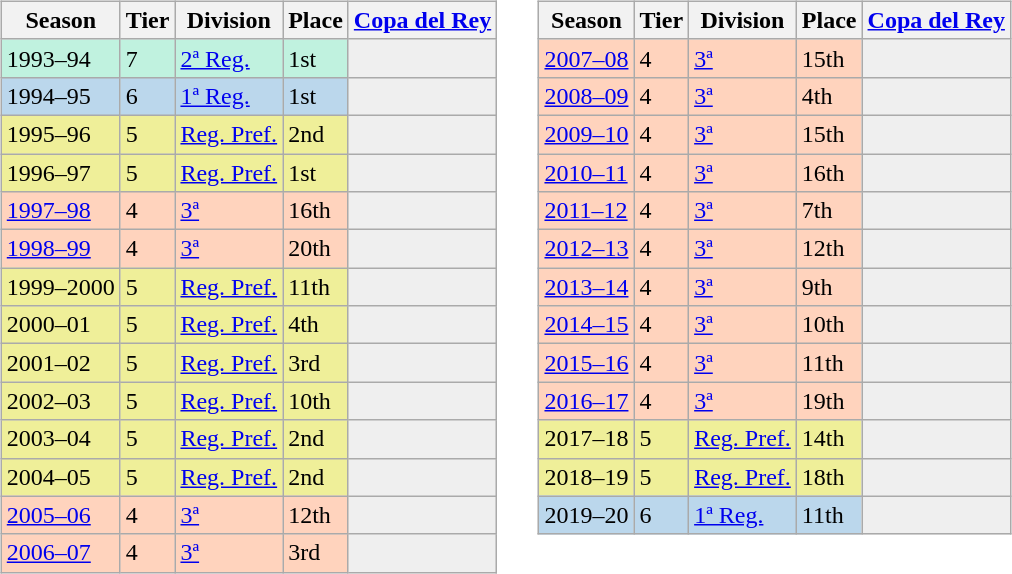<table>
<tr>
<td valign="top" width=49%><br><table class="wikitable">
<tr style="background:#f0f6fa;">
<th>Season</th>
<th>Tier</th>
<th>Division</th>
<th>Place</th>
<th><a href='#'>Copa del Rey</a></th>
</tr>
<tr>
<td style="background:#C0F2DF;">1993–94</td>
<td style="background:#C0F2DF;">7</td>
<td style="background:#C0F2DF;"><a href='#'>2ª Reg.</a></td>
<td style="background:#C0F2DF;">1st</td>
<th style="background:#efefef;"></th>
</tr>
<tr>
<td style="background:#BBD7EC;">1994–95</td>
<td style="background:#BBD7EC;">6</td>
<td style="background:#BBD7EC;"><a href='#'>1ª Reg.</a></td>
<td style="background:#BBD7EC;">1st</td>
<th style="background:#efefef;"></th>
</tr>
<tr>
<td style="background:#EFEF99;">1995–96</td>
<td style="background:#EFEF99;">5</td>
<td style="background:#EFEF99;"><a href='#'>Reg. Pref.</a></td>
<td style="background:#EFEF99;">2nd</td>
<th style="background:#efefef;"></th>
</tr>
<tr>
<td style="background:#EFEF99;">1996–97</td>
<td style="background:#EFEF99;">5</td>
<td style="background:#EFEF99;"><a href='#'>Reg. Pref.</a></td>
<td style="background:#EFEF99;">1st</td>
<th style="background:#efefef;"></th>
</tr>
<tr>
<td style="background:#FFD3BD;"><a href='#'>1997–98</a></td>
<td style="background:#FFD3BD;">4</td>
<td style="background:#FFD3BD;"><a href='#'>3ª</a></td>
<td style="background:#FFD3BD;">16th</td>
<td style="background:#efefef;"></td>
</tr>
<tr>
<td style="background:#FFD3BD;"><a href='#'>1998–99</a></td>
<td style="background:#FFD3BD;">4</td>
<td style="background:#FFD3BD;"><a href='#'>3ª</a></td>
<td style="background:#FFD3BD;">20th</td>
<td style="background:#efefef;"></td>
</tr>
<tr>
<td style="background:#EFEF99;">1999–2000</td>
<td style="background:#EFEF99;">5</td>
<td style="background:#EFEF99;"><a href='#'>Reg. Pref.</a></td>
<td style="background:#EFEF99;">11th</td>
<th style="background:#efefef;"></th>
</tr>
<tr>
<td style="background:#EFEF99;">2000–01</td>
<td style="background:#EFEF99;">5</td>
<td style="background:#EFEF99;"><a href='#'>Reg. Pref.</a></td>
<td style="background:#EFEF99;">4th</td>
<th style="background:#efefef;"></th>
</tr>
<tr>
<td style="background:#EFEF99;">2001–02</td>
<td style="background:#EFEF99;">5</td>
<td style="background:#EFEF99;"><a href='#'>Reg. Pref.</a></td>
<td style="background:#EFEF99;">3rd</td>
<th style="background:#efefef;"></th>
</tr>
<tr>
<td style="background:#EFEF99;">2002–03</td>
<td style="background:#EFEF99;">5</td>
<td style="background:#EFEF99;"><a href='#'>Reg. Pref.</a></td>
<td style="background:#EFEF99;">10th</td>
<th style="background:#efefef;"></th>
</tr>
<tr>
<td style="background:#EFEF99;">2003–04</td>
<td style="background:#EFEF99;">5</td>
<td style="background:#EFEF99;"><a href='#'>Reg. Pref.</a></td>
<td style="background:#EFEF99;">2nd</td>
<th style="background:#efefef;"></th>
</tr>
<tr>
<td style="background:#EFEF99;">2004–05</td>
<td style="background:#EFEF99;">5</td>
<td style="background:#EFEF99;"><a href='#'>Reg. Pref.</a></td>
<td style="background:#EFEF99;">2nd</td>
<th style="background:#efefef;"></th>
</tr>
<tr>
<td style="background:#FFD3BD;"><a href='#'>2005–06</a></td>
<td style="background:#FFD3BD;">4</td>
<td style="background:#FFD3BD;"><a href='#'>3ª</a></td>
<td style="background:#FFD3BD;">12th</td>
<th style="background:#efefef;"></th>
</tr>
<tr>
<td style="background:#FFD3BD;"><a href='#'>2006–07</a></td>
<td style="background:#FFD3BD;">4</td>
<td style="background:#FFD3BD;"><a href='#'>3ª</a></td>
<td style="background:#FFD3BD;">3rd</td>
<th style="background:#efefef;"></th>
</tr>
</table>
</td>
<td valign="top" width=49%><br><table class="wikitable">
<tr style="background:#f0f6fa;">
<th>Season</th>
<th>Tier</th>
<th>Division</th>
<th>Place</th>
<th><a href='#'>Copa del Rey</a></th>
</tr>
<tr>
<td style="background:#FFD3BD;"><a href='#'>2007–08</a></td>
<td style="background:#FFD3BD;">4</td>
<td style="background:#FFD3BD;"><a href='#'>3ª</a></td>
<td style="background:#FFD3BD;">15th</td>
<th style="background:#efefef;"></th>
</tr>
<tr>
<td style="background:#FFD3BD;"><a href='#'>2008–09</a></td>
<td style="background:#FFD3BD;">4</td>
<td style="background:#FFD3BD;"><a href='#'>3ª</a></td>
<td style="background:#FFD3BD;">4th</td>
<td style="background:#efefef;"></td>
</tr>
<tr>
<td style="background:#FFD3BD;"><a href='#'>2009–10</a></td>
<td style="background:#FFD3BD;">4</td>
<td style="background:#FFD3BD;"><a href='#'>3ª</a></td>
<td style="background:#FFD3BD;">15th</td>
<td style="background:#efefef;"></td>
</tr>
<tr>
<td style="background:#FFD3BD;"><a href='#'>2010–11</a></td>
<td style="background:#FFD3BD;">4</td>
<td style="background:#FFD3BD;"><a href='#'>3ª</a></td>
<td style="background:#FFD3BD;">16th</td>
<td style="background:#efefef;"></td>
</tr>
<tr>
<td style="background:#FFD3BD;"><a href='#'>2011–12</a></td>
<td style="background:#FFD3BD;">4</td>
<td style="background:#FFD3BD;"><a href='#'>3ª</a></td>
<td style="background:#FFD3BD;">7th</td>
<td style="background:#efefef;"></td>
</tr>
<tr>
<td style="background:#FFD3BD;"><a href='#'>2012–13</a></td>
<td style="background:#FFD3BD;">4</td>
<td style="background:#FFD3BD;"><a href='#'>3ª</a></td>
<td style="background:#FFD3BD;">12th</td>
<td style="background:#efefef;"></td>
</tr>
<tr>
<td style="background:#FFD3BD;"><a href='#'>2013–14</a></td>
<td style="background:#FFD3BD;">4</td>
<td style="background:#FFD3BD;"><a href='#'>3ª</a></td>
<td style="background:#FFD3BD;">9th</td>
<td style="background:#efefef;"></td>
</tr>
<tr>
<td style="background:#FFD3BD;"><a href='#'>2014–15</a></td>
<td style="background:#FFD3BD;">4</td>
<td style="background:#FFD3BD;"><a href='#'>3ª</a></td>
<td style="background:#FFD3BD;">10th</td>
<td style="background:#efefef;"></td>
</tr>
<tr>
<td style="background:#FFD3BD;"><a href='#'>2015–16</a></td>
<td style="background:#FFD3BD;">4</td>
<td style="background:#FFD3BD;"><a href='#'>3ª</a></td>
<td style="background:#FFD3BD;">11th</td>
<td style="background:#efefef;"></td>
</tr>
<tr>
<td style="background:#FFD3BD;"><a href='#'>2016–17</a></td>
<td style="background:#FFD3BD;">4</td>
<td style="background:#FFD3BD;"><a href='#'>3ª</a></td>
<td style="background:#FFD3BD;">19th</td>
<td style="background:#efefef;"></td>
</tr>
<tr>
<td style="background:#EFEF99;">2017–18</td>
<td style="background:#EFEF99;">5</td>
<td style="background:#EFEF99;"><a href='#'>Reg. Pref.</a></td>
<td style="background:#EFEF99;">14th</td>
<th style="background:#efefef;"></th>
</tr>
<tr>
<td style="background:#EFEF99;">2018–19</td>
<td style="background:#EFEF99;">5</td>
<td style="background:#EFEF99;"><a href='#'>Reg. Pref.</a></td>
<td style="background:#EFEF99;">18th</td>
<th style="background:#efefef;"></th>
</tr>
<tr>
<td style="background:#BBD7EC;">2019–20</td>
<td style="background:#BBD7EC;">6</td>
<td style="background:#BBD7EC;"><a href='#'>1ª Reg.</a></td>
<td style="background:#BBD7EC;">11th</td>
<th style="background:#efefef;"></th>
</tr>
</table>
</td>
</tr>
</table>
